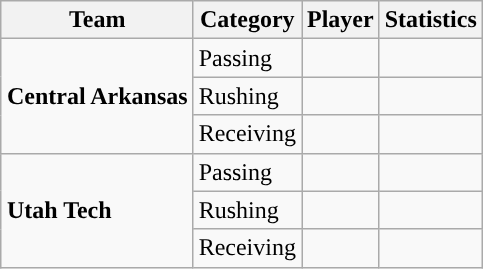<table class="wikitable" style="float: right;">
<tr>
<th>Team</th>
<th>Category</th>
<th>Player</th>
<th>Statistics</th>
</tr>
<tr>
<td rowspan=3><strong>Central Arkansas</strong></td>
<td>Passing</td>
<td></td>
<td></td>
</tr>
<tr>
<td>Rushing</td>
<td></td>
<td></td>
</tr>
<tr>
<td>Receiving</td>
<td></td>
<td></td>
</tr>
<tr>
<td rowspan=3><strong>Utah Tech</strong></td>
<td>Passing</td>
<td></td>
<td></td>
</tr>
<tr>
<td>Rushing</td>
<td></td>
<td></td>
</tr>
<tr>
<td>Receiving</td>
<td></td>
<td></td>
</tr>
</table>
